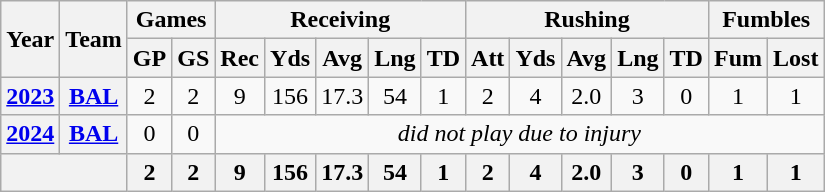<table class="wikitable" style="text-align: center;">
<tr>
<th rowspan="2">Year</th>
<th rowspan="2">Team</th>
<th colspan="2">Games</th>
<th colspan="5">Receiving</th>
<th colspan="5">Rushing</th>
<th colspan="2">Fumbles</th>
</tr>
<tr>
<th>GP</th>
<th>GS</th>
<th>Rec</th>
<th>Yds</th>
<th>Avg</th>
<th>Lng</th>
<th>TD</th>
<th>Att</th>
<th>Yds</th>
<th>Avg</th>
<th>Lng</th>
<th>TD</th>
<th>Fum</th>
<th>Lost</th>
</tr>
<tr>
<th><a href='#'>2023</a></th>
<th><a href='#'>BAL</a></th>
<td>2</td>
<td>2</td>
<td>9</td>
<td>156</td>
<td>17.3</td>
<td>54</td>
<td>1</td>
<td>2</td>
<td>4</td>
<td>2.0</td>
<td>3</td>
<td>0</td>
<td>1</td>
<td>1</td>
</tr>
<tr>
<th><a href='#'>2024</a></th>
<th><a href='#'>BAL</a></th>
<td>0</td>
<td>0</td>
<td colspan="12"><em>did not play due to injury</em></td>
</tr>
<tr>
<th colspan="2"></th>
<th>2</th>
<th>2</th>
<th>9</th>
<th>156</th>
<th>17.3</th>
<th>54</th>
<th>1</th>
<th>2</th>
<th>4</th>
<th>2.0</th>
<th>3</th>
<th>0</th>
<th>1</th>
<th>1</th>
</tr>
</table>
